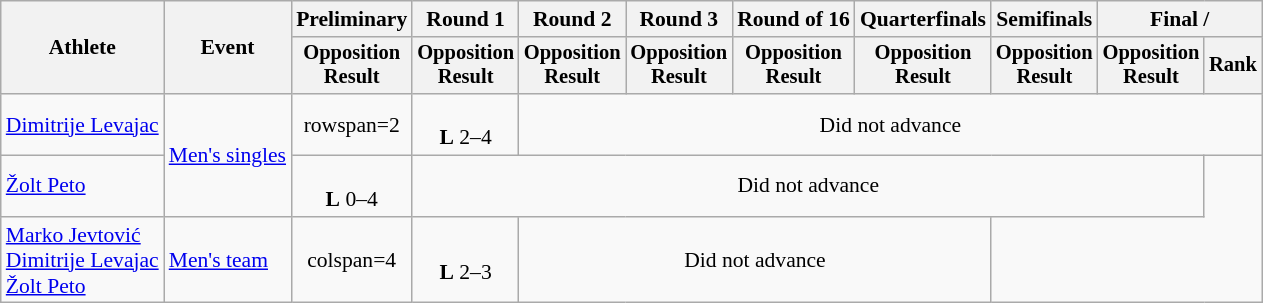<table class="wikitable" style="font-size:90%;">
<tr>
<th rowspan=2>Athlete</th>
<th rowspan=2>Event</th>
<th>Preliminary</th>
<th>Round 1</th>
<th>Round 2</th>
<th>Round 3</th>
<th>Round of 16</th>
<th>Quarterfinals</th>
<th>Semifinals</th>
<th colspan=2>Final / </th>
</tr>
<tr style="font-size:95%">
<th>Opposition<br>Result</th>
<th>Opposition<br>Result</th>
<th>Opposition<br>Result</th>
<th>Opposition<br>Result</th>
<th>Opposition<br>Result</th>
<th>Opposition<br>Result</th>
<th>Opposition<br>Result</th>
<th>Opposition<br>Result</th>
<th>Rank</th>
</tr>
<tr align=center>
<td align=left><a href='#'>Dimitrije Levajac</a></td>
<td align=left rowspan=2><a href='#'>Men's singles</a></td>
<td>rowspan=2 </td>
<td><br><strong>L</strong> 2–4</td>
<td colspan=7>Did not advance</td>
</tr>
<tr align=center>
<td align=left><a href='#'>Žolt Peto</a></td>
<td><br><strong>L</strong> 0–4</td>
<td colspan=7>Did not advance</td>
</tr>
<tr align=center>
<td align=left><a href='#'>Marko Jevtović</a><br><a href='#'>Dimitrije Levajac</a><br><a href='#'>Žolt Peto</a></td>
<td align=left><a href='#'>Men's team</a></td>
<td>colspan=4 </td>
<td> <br> <strong>L</strong> 2–3</td>
<td colspan=4>Did not advance</td>
</tr>
</table>
